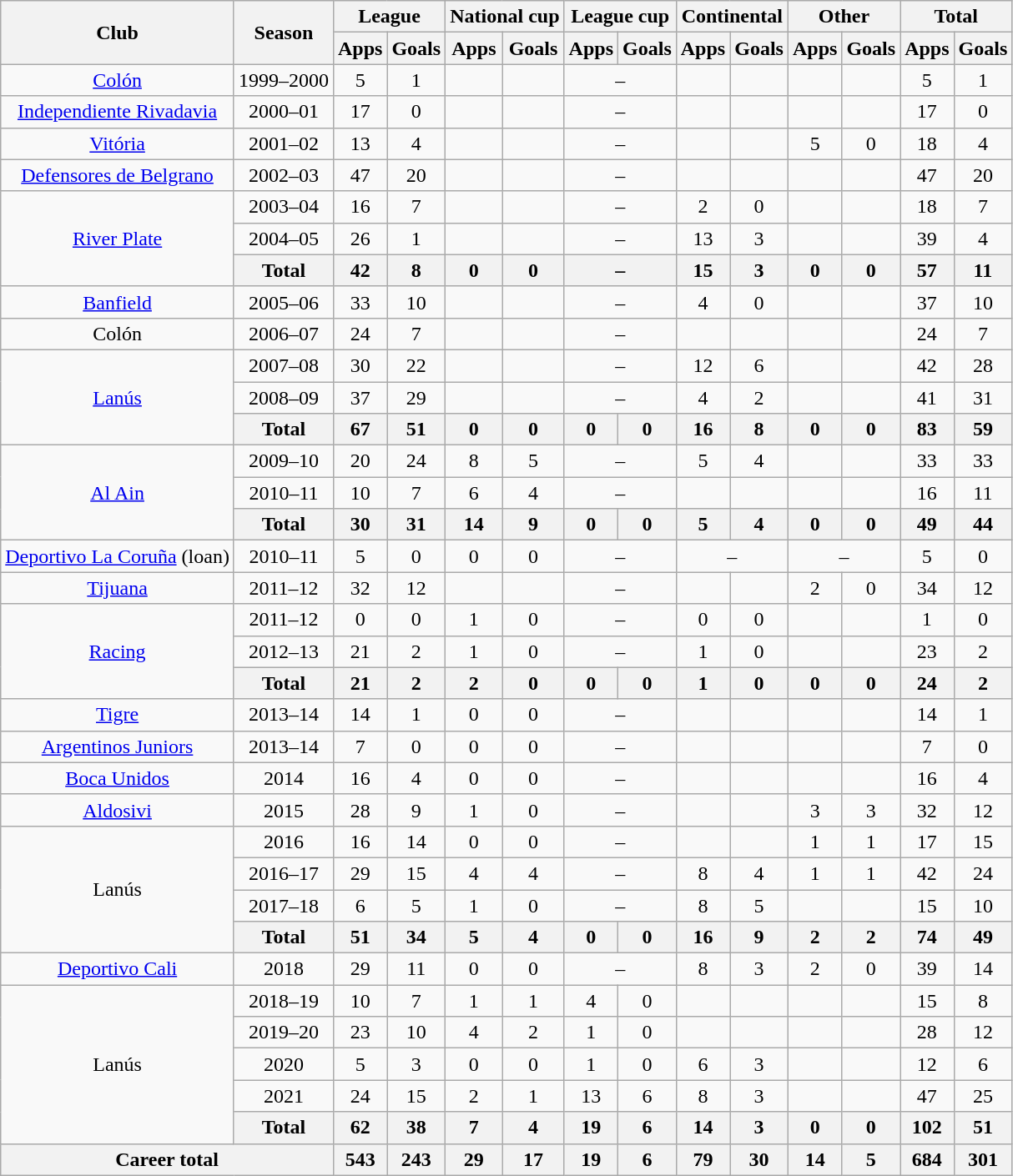<table class="wikitable" style="text-align:center">
<tr>
<th rowspan="2">Club</th>
<th rowspan="2">Season</th>
<th colspan="2">League</th>
<th colspan="2">National cup</th>
<th colspan="2">League cup</th>
<th colspan="2">Continental</th>
<th colspan="2">Other</th>
<th colspan="2">Total</th>
</tr>
<tr>
<th>Apps</th>
<th>Goals</th>
<th>Apps</th>
<th>Goals</th>
<th>Apps</th>
<th>Goals</th>
<th>Apps</th>
<th>Goals</th>
<th>Apps</th>
<th>Goals</th>
<th>Apps</th>
<th>Goals</th>
</tr>
<tr>
<td><a href='#'>Colón</a></td>
<td>1999–2000</td>
<td>5</td>
<td>1</td>
<td></td>
<td></td>
<td colspan="2">–</td>
<td></td>
<td></td>
<td></td>
<td></td>
<td>5</td>
<td>1</td>
</tr>
<tr>
<td><a href='#'>Independiente Rivadavia</a></td>
<td>2000–01</td>
<td>17</td>
<td>0</td>
<td></td>
<td></td>
<td colspan="2">–</td>
<td></td>
<td></td>
<td></td>
<td></td>
<td>17</td>
<td>0</td>
</tr>
<tr ->
<td><a href='#'>Vitória</a></td>
<td>2001–02</td>
<td>13</td>
<td>4</td>
<td></td>
<td></td>
<td colspan="2">–</td>
<td></td>
<td></td>
<td>5</td>
<td>0</td>
<td>18</td>
<td>4</td>
</tr>
<tr>
<td><a href='#'>Defensores de Belgrano</a></td>
<td>2002–03</td>
<td>47</td>
<td>20</td>
<td></td>
<td></td>
<td colspan="2">–</td>
<td></td>
<td></td>
<td></td>
<td></td>
<td>47</td>
<td>20</td>
</tr>
<tr>
<td rowspan="3"><a href='#'>River Plate</a></td>
<td>2003–04</td>
<td>16</td>
<td>7</td>
<td></td>
<td></td>
<td colspan="2">–</td>
<td>2</td>
<td>0</td>
<td></td>
<td></td>
<td>18</td>
<td>7</td>
</tr>
<tr>
<td>2004–05</td>
<td>26</td>
<td>1</td>
<td></td>
<td></td>
<td colspan="2">–</td>
<td>13</td>
<td>3</td>
<td></td>
<td></td>
<td>39</td>
<td>4</td>
</tr>
<tr>
<th>Total</th>
<th>42</th>
<th>8</th>
<th>0</th>
<th>0</th>
<th colspan="2">–</th>
<th>15</th>
<th>3</th>
<th>0</th>
<th>0</th>
<th>57</th>
<th>11</th>
</tr>
<tr>
<td><a href='#'>Banfield</a></td>
<td>2005–06</td>
<td>33</td>
<td>10</td>
<td></td>
<td></td>
<td colspan="2">–</td>
<td>4</td>
<td>0</td>
<td></td>
<td></td>
<td>37</td>
<td>10</td>
</tr>
<tr>
<td>Colón</td>
<td>2006–07</td>
<td>24</td>
<td>7</td>
<td></td>
<td></td>
<td colspan="2">–</td>
<td></td>
<td></td>
<td></td>
<td></td>
<td>24</td>
<td>7</td>
</tr>
<tr>
<td rowspan="3"><a href='#'>Lanús</a></td>
<td>2007–08</td>
<td>30</td>
<td>22</td>
<td></td>
<td></td>
<td colspan="2">–</td>
<td>12</td>
<td>6</td>
<td></td>
<td></td>
<td>42</td>
<td>28</td>
</tr>
<tr>
<td>2008–09</td>
<td>37</td>
<td>29</td>
<td></td>
<td></td>
<td colspan="2">–</td>
<td>4</td>
<td>2</td>
<td></td>
<td></td>
<td>41</td>
<td>31</td>
</tr>
<tr>
<th>Total</th>
<th>67</th>
<th>51</th>
<th>0</th>
<th>0</th>
<th>0</th>
<th>0</th>
<th>16</th>
<th>8</th>
<th>0</th>
<th>0</th>
<th>83</th>
<th>59</th>
</tr>
<tr>
<td rowspan="3"><a href='#'>Al Ain</a></td>
<td>2009–10</td>
<td>20</td>
<td>24</td>
<td>8</td>
<td>5</td>
<td colspan="2">–</td>
<td>5</td>
<td>4</td>
<td></td>
<td></td>
<td>33</td>
<td>33</td>
</tr>
<tr>
<td>2010–11</td>
<td>10</td>
<td>7</td>
<td>6</td>
<td>4</td>
<td colspan="2">–</td>
<td></td>
<td></td>
<td></td>
<td></td>
<td>16</td>
<td>11</td>
</tr>
<tr>
<th>Total</th>
<th>30</th>
<th>31</th>
<th>14</th>
<th>9</th>
<th>0</th>
<th>0</th>
<th>5</th>
<th>4</th>
<th>0</th>
<th>0</th>
<th>49</th>
<th>44</th>
</tr>
<tr>
<td><a href='#'>Deportivo La Coruña</a> (loan)</td>
<td>2010–11</td>
<td>5</td>
<td>0</td>
<td>0</td>
<td>0</td>
<td colspan="2">–</td>
<td colspan="2">–</td>
<td colspan="2">–</td>
<td>5</td>
<td>0</td>
</tr>
<tr>
<td><a href='#'>Tijuana</a></td>
<td>2011–12</td>
<td>32</td>
<td>12</td>
<td></td>
<td></td>
<td colspan="2">–</td>
<td></td>
<td></td>
<td>2</td>
<td>0</td>
<td>34</td>
<td>12</td>
</tr>
<tr>
<td rowspan="3"><a href='#'>Racing</a></td>
<td>2011–12</td>
<td>0</td>
<td>0</td>
<td>1</td>
<td>0</td>
<td colspan="2">–</td>
<td>0</td>
<td>0</td>
<td></td>
<td></td>
<td>1</td>
<td>0</td>
</tr>
<tr>
<td>2012–13</td>
<td>21</td>
<td>2</td>
<td>1</td>
<td>0</td>
<td colspan="2">–</td>
<td>1</td>
<td>0</td>
<td></td>
<td></td>
<td>23</td>
<td>2</td>
</tr>
<tr>
<th>Total</th>
<th>21</th>
<th>2</th>
<th>2</th>
<th>0</th>
<th>0</th>
<th>0</th>
<th>1</th>
<th>0</th>
<th>0</th>
<th>0</th>
<th>24</th>
<th>2</th>
</tr>
<tr>
<td><a href='#'>Tigre</a></td>
<td>2013–14</td>
<td>14</td>
<td>1</td>
<td>0</td>
<td>0</td>
<td colspan="2">–</td>
<td></td>
<td></td>
<td></td>
<td></td>
<td>14</td>
<td>1</td>
</tr>
<tr>
<td><a href='#'>Argentinos Juniors</a></td>
<td>2013–14</td>
<td>7</td>
<td>0</td>
<td>0</td>
<td>0</td>
<td colspan="2">–</td>
<td></td>
<td></td>
<td></td>
<td></td>
<td>7</td>
<td>0</td>
</tr>
<tr>
<td><a href='#'>Boca Unidos</a></td>
<td>2014</td>
<td>16</td>
<td>4</td>
<td>0</td>
<td>0</td>
<td colspan="2">–</td>
<td></td>
<td></td>
<td></td>
<td></td>
<td>16</td>
<td>4</td>
</tr>
<tr>
<td><a href='#'>Aldosivi</a></td>
<td>2015</td>
<td>28</td>
<td>9</td>
<td>1</td>
<td>0</td>
<td colspan="2">–</td>
<td></td>
<td></td>
<td>3</td>
<td>3</td>
<td>32</td>
<td>12</td>
</tr>
<tr>
<td rowspan="4">Lanús</td>
<td>2016</td>
<td>16</td>
<td>14</td>
<td>0</td>
<td>0</td>
<td colspan="2">–</td>
<td></td>
<td></td>
<td>1</td>
<td>1</td>
<td>17</td>
<td>15</td>
</tr>
<tr>
<td>2016–17</td>
<td>29</td>
<td>15</td>
<td>4</td>
<td>4</td>
<td colspan="2">–</td>
<td>8</td>
<td>4</td>
<td>1</td>
<td>1</td>
<td>42</td>
<td>24</td>
</tr>
<tr>
<td>2017–18</td>
<td>6</td>
<td>5</td>
<td>1</td>
<td>0</td>
<td colspan="2">–</td>
<td>8</td>
<td>5</td>
<td></td>
<td></td>
<td>15</td>
<td>10</td>
</tr>
<tr>
<th>Total</th>
<th>51</th>
<th>34</th>
<th>5</th>
<th>4</th>
<th>0</th>
<th>0</th>
<th>16</th>
<th>9</th>
<th>2</th>
<th>2</th>
<th>74</th>
<th>49</th>
</tr>
<tr>
<td><a href='#'>Deportivo Cali</a></td>
<td>2018</td>
<td>29</td>
<td>11</td>
<td>0</td>
<td>0</td>
<td colspan="2">–</td>
<td>8</td>
<td>3</td>
<td>2</td>
<td>0</td>
<td>39</td>
<td>14</td>
</tr>
<tr>
<td rowspan="5">Lanús</td>
<td>2018–19</td>
<td>10</td>
<td>7</td>
<td>1</td>
<td>1</td>
<td>4</td>
<td>0</td>
<td></td>
<td></td>
<td></td>
<td></td>
<td>15</td>
<td>8</td>
</tr>
<tr>
<td>2019–20</td>
<td>23</td>
<td>10</td>
<td>4</td>
<td>2</td>
<td>1</td>
<td>0</td>
<td></td>
<td></td>
<td></td>
<td></td>
<td>28</td>
<td>12</td>
</tr>
<tr>
<td>2020</td>
<td>5</td>
<td>3</td>
<td>0</td>
<td>0</td>
<td>1</td>
<td>0</td>
<td>6</td>
<td>3</td>
<td></td>
<td></td>
<td>12</td>
<td>6</td>
</tr>
<tr>
<td>2021</td>
<td>24</td>
<td>15</td>
<td>2</td>
<td>1</td>
<td>13</td>
<td>6</td>
<td>8</td>
<td>3</td>
<td></td>
<td></td>
<td>47</td>
<td>25</td>
</tr>
<tr>
<th>Total</th>
<th>62</th>
<th>38</th>
<th>7</th>
<th>4</th>
<th>19</th>
<th>6</th>
<th>14</th>
<th>3</th>
<th>0</th>
<th>0</th>
<th>102</th>
<th>51</th>
</tr>
<tr>
<th colspan="2">Career total</th>
<th>543</th>
<th>243</th>
<th>29</th>
<th>17</th>
<th>19</th>
<th>6</th>
<th>79</th>
<th>30</th>
<th>14</th>
<th>5</th>
<th>684</th>
<th>301</th>
</tr>
</table>
